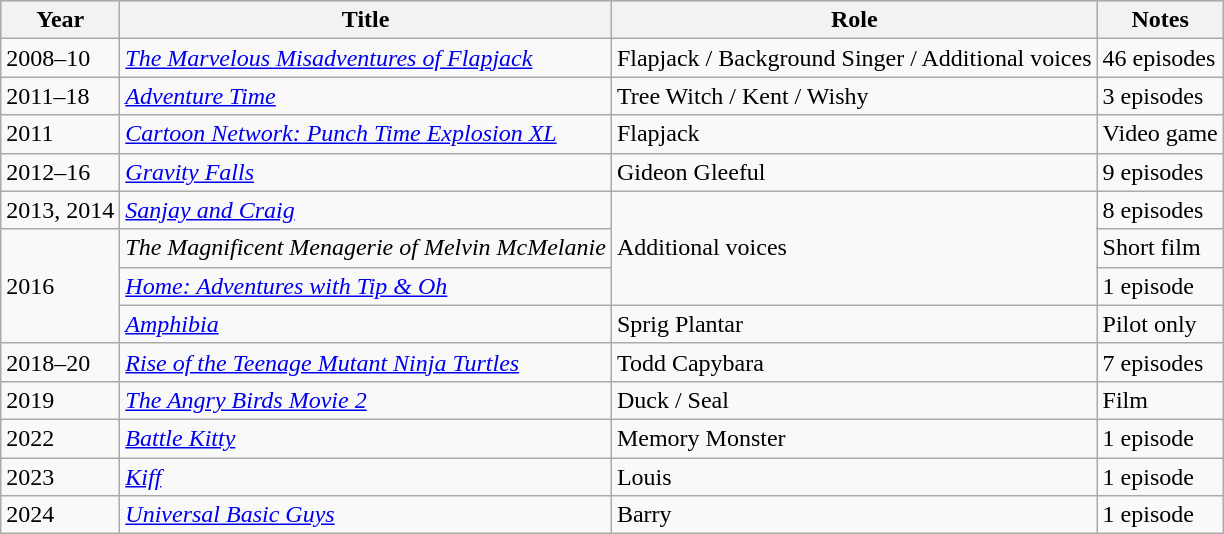<table class="wikitable">
<tr style="background:#b0c4de; text-align:center;">
<th>Year</th>
<th>Title</th>
<th>Role</th>
<th>Notes</th>
</tr>
<tr>
<td>2008–10</td>
<td><em><a href='#'>The Marvelous Misadventures of Flapjack</a></em></td>
<td>Flapjack / Background Singer / Additional voices</td>
<td>46 episodes</td>
</tr>
<tr>
<td>2011–18</td>
<td><em><a href='#'>Adventure Time</a></em></td>
<td>Tree Witch / Kent / Wishy</td>
<td>3 episodes</td>
</tr>
<tr>
<td>2011</td>
<td><em><a href='#'>Cartoon Network: Punch Time Explosion XL</a></em></td>
<td>Flapjack</td>
<td>Video game</td>
</tr>
<tr>
<td>2012–16</td>
<td><em><a href='#'>Gravity Falls</a></em></td>
<td>Gideon Gleeful</td>
<td>9 episodes</td>
</tr>
<tr>
<td>2013, 2014</td>
<td><em><a href='#'>Sanjay and Craig</a></em></td>
<td rowspan = "3">Additional voices</td>
<td>8 episodes</td>
</tr>
<tr>
<td rowspan="3">2016</td>
<td><em>The Magnificent Menagerie of Melvin McMelanie</em></td>
<td>Short film</td>
</tr>
<tr>
<td><em><a href='#'>Home: Adventures with Tip & Oh</a></em></td>
<td>1 episode</td>
</tr>
<tr>
<td><em><a href='#'>Amphibia</a></em></td>
<td>Sprig Plantar</td>
<td>Pilot only</td>
</tr>
<tr>
<td>2018–20</td>
<td><em><a href='#'>Rise of the Teenage Mutant Ninja Turtles</a></em></td>
<td>Todd Capybara</td>
<td>7 episodes</td>
</tr>
<tr>
<td>2019</td>
<td><em><a href='#'>The Angry Birds Movie 2</a></em></td>
<td>Duck / Seal</td>
<td>Film</td>
</tr>
<tr>
<td>2022</td>
<td><em><a href='#'>Battle Kitty</a></em></td>
<td>Memory Monster</td>
<td>1 episode</td>
</tr>
<tr>
<td>2023</td>
<td><em><a href='#'>Kiff</a></em></td>
<td>Louis</td>
<td>1 episode</td>
</tr>
<tr>
<td>2024</td>
<td><em><a href='#'>Universal Basic Guys</a></em></td>
<td>Barry</td>
<td>1 episode</td>
</tr>
</table>
